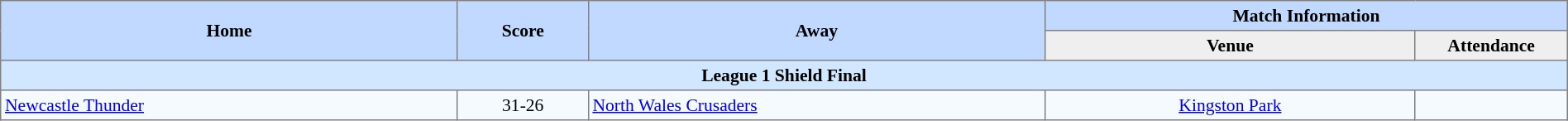<table border="1" cellpadding="3" cellspacing="0" style="border-collapse:collapse; font-size:90%; text-align:center; width:100%;">
<tr style="background:#c1d8ff;">
<th rowspan="2" style="width:21%;">Home</th>
<th rowspan="2" style="width:6%;">Score</th>
<th rowspan="2" style="width:21%;">Away</th>
<th colspan=6>Match Information</th>
</tr>
<tr style="background:#efefef;">
<th width=17%>Venue</th>
<th width=7%>Attendance</th>
</tr>
<tr style="background:#d0e7ff;">
<td colspan=8><strong>League 1 Shield Final</strong></td>
</tr>
<tr style="background:#f5faff;">
<td align=left> <a href='#'>Newcastle Thunder</a></td>
<td>31-26</td>
<td align=left> <a href='#'>North Wales Crusaders</a></td>
<td><a href='#'>Kingston Park</a></td>
<td></td>
</tr>
</table>
